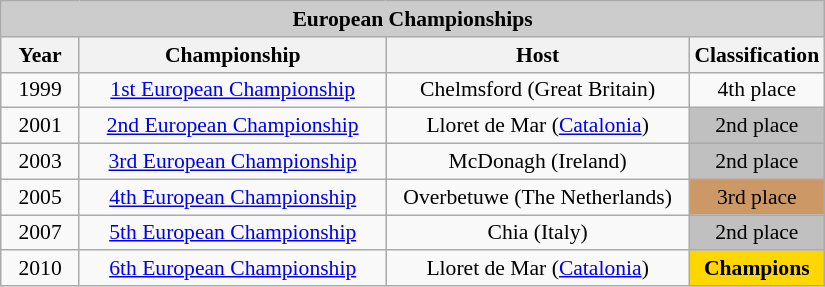<table class="wikitable" style=font-size:90% width=550>
<tr align=center style="background:#cccccc;">
<td colspan=4><strong>European Championships</strong></td>
</tr>
<tr align=center style="background:#eeeeee;">
<th width=10%>Year</th>
<th width=40%>Championship</th>
<th width=40%>Host</th>
<th width=10%>Classification</th>
</tr>
<tr align=center>
<td>1999</td>
<td><a href='#'>1st European Championship</a></td>
<td>Chelmsford (Great Britain)</td>
<td>4th place</td>
</tr>
<tr align=center>
<td>2001</td>
<td><a href='#'>2nd European Championship</a></td>
<td>Lloret de Mar (<a href='#'>Catalonia</a>)</td>
<td style="background:silver;" align="center">2nd place</td>
</tr>
<tr align=center>
<td>2003</td>
<td><a href='#'>3rd European Championship</a></td>
<td>McDonagh (Ireland)</td>
<td style="background:silver;" align="center">2nd place</td>
</tr>
<tr align=center>
<td>2005</td>
<td><a href='#'>4th European Championship</a></td>
<td>Overbetuwe (The Netherlands)</td>
<td style="background:#cc9966;" align="center">3rd place</td>
</tr>
<tr align=center>
<td>2007</td>
<td><a href='#'>5th European Championship</a></td>
<td>Chia (Italy)</td>
<td style="background:silver;">2nd place</td>
</tr>
<tr align=center>
<td>2010</td>
<td><a href='#'>6th European Championship</a></td>
<td>Lloret de Mar (<a href='#'>Catalonia</a>)</td>
<td style="background:gold;" align="center"><strong>Champions</strong></td>
</tr>
</table>
